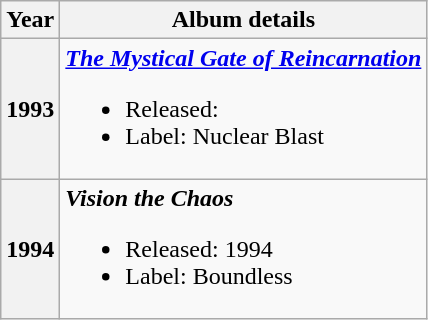<table class="wikitable plainrowheaders" style="text-align:center;">
<tr>
<th>Year</th>
<th>Album details</th>
</tr>
<tr>
<th>1993</th>
<td align=left><strong><em><a href='#'>The Mystical Gate of Reincarnation</a></em></strong><br><ul><li>Released: </li><li>Label: Nuclear Blast</li></ul></td>
</tr>
<tr>
<th>1994</th>
<td align=left><strong><em>Vision the Chaos</em></strong><br><ul><li>Released: 1994</li><li>Label: Boundless</li></ul></td>
</tr>
</table>
